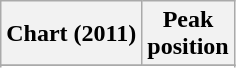<table class="wikitable sortable plainrowheaders" style="text-align:center">
<tr>
<th scope="col">Chart (2011)</th>
<th scope="col">Peak<br>position</th>
</tr>
<tr>
</tr>
<tr>
</tr>
</table>
